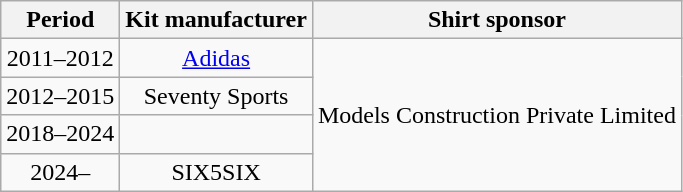<table class="wikitable" style="text-align:center;margin-left:1em;float:center">
<tr>
<th>Period</th>
<th>Kit manufacturer</th>
<th>Shirt sponsor</th>
</tr>
<tr>
<td>2011–2012</td>
<td><a href='#'>Adidas</a></td>
<td rowspan="4">Models Construction Private Limited</td>
</tr>
<tr>
<td>2012–2015</td>
<td>Seventy Sports</td>
</tr>
<tr>
<td>2018–2024</td>
<td></td>
</tr>
<tr>
<td>2024–</td>
<td>SIX5SIX</td>
</tr>
</table>
